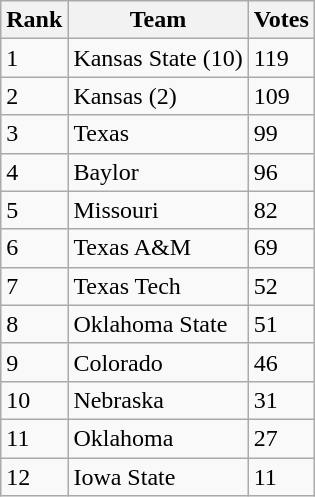<table class=wikitable>
<tr>
<th>Rank</th>
<th>Team</th>
<th>Votes</th>
</tr>
<tr>
<td>1</td>
<td>Kansas State (10)</td>
<td>119</td>
</tr>
<tr>
<td>2</td>
<td>Kansas (2)</td>
<td>109</td>
</tr>
<tr>
<td>3</td>
<td>Texas</td>
<td>99</td>
</tr>
<tr>
<td>4</td>
<td>Baylor</td>
<td>96</td>
</tr>
<tr>
<td>5</td>
<td>Missouri</td>
<td>82</td>
</tr>
<tr>
<td>6</td>
<td>Texas A&M</td>
<td>69</td>
</tr>
<tr>
<td>7</td>
<td>Texas Tech</td>
<td>52</td>
</tr>
<tr>
<td>8</td>
<td>Oklahoma State</td>
<td>51</td>
</tr>
<tr>
<td>9</td>
<td>Colorado</td>
<td>46</td>
</tr>
<tr>
<td>10</td>
<td>Nebraska</td>
<td>31</td>
</tr>
<tr>
<td>11</td>
<td>Oklahoma</td>
<td>27</td>
</tr>
<tr>
<td>12</td>
<td>Iowa State</td>
<td>11</td>
</tr>
</table>
